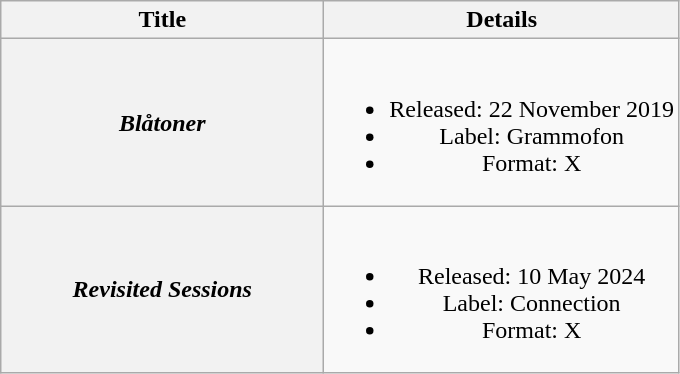<table class="wikitable plainrowheaders" style="text-align:center">
<tr>
<th scope="col" style="width:13em">Title</th>
<th scope="col">Details</th>
</tr>
<tr>
<th scope=row><em>Blåtoner</em><br></th>
<td><br><ul><li>Released: 22 November 2019</li><li>Label: Grammofon</li><li>Format: X</li></ul></td>
</tr>
<tr>
<th scope=row><em>Revisited Sessions</em></th>
<td><br><ul><li>Released: 10 May 2024</li><li>Label: Connection</li><li>Format: X</li></ul></td>
</tr>
</table>
